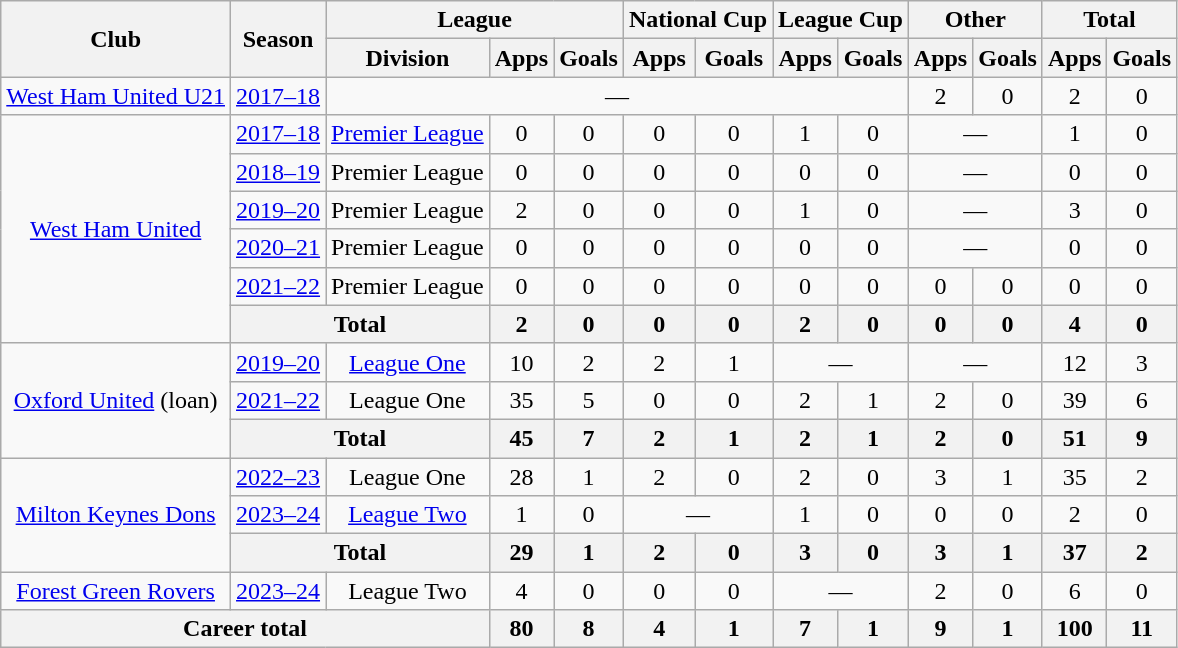<table class="wikitable" style="text-align: center;">
<tr>
<th rowspan="2">Club</th>
<th rowspan="2">Season</th>
<th colspan="3">League</th>
<th colspan="2">National Cup</th>
<th colspan="2">League Cup</th>
<th colspan="2">Other</th>
<th colspan="2">Total</th>
</tr>
<tr>
<th>Division</th>
<th>Apps</th>
<th>Goals</th>
<th>Apps</th>
<th>Goals</th>
<th>Apps</th>
<th>Goals</th>
<th>Apps</th>
<th>Goals</th>
<th>Apps</th>
<th>Goals</th>
</tr>
<tr>
<td><a href='#'>West Ham United U21</a></td>
<td><a href='#'>2017–18</a></td>
<td colspan="7">—</td>
<td>2</td>
<td>0</td>
<td>2</td>
<td>0</td>
</tr>
<tr>
<td rowspan="6"><a href='#'>West Ham United</a></td>
<td><a href='#'>2017–18</a></td>
<td><a href='#'>Premier League</a></td>
<td>0</td>
<td>0</td>
<td>0</td>
<td>0</td>
<td>1</td>
<td>0</td>
<td colspan="2">—</td>
<td>1</td>
<td>0</td>
</tr>
<tr>
<td><a href='#'>2018–19</a></td>
<td>Premier League</td>
<td>0</td>
<td>0</td>
<td>0</td>
<td>0</td>
<td>0</td>
<td>0</td>
<td colspan="2">—</td>
<td>0</td>
<td>0</td>
</tr>
<tr>
<td><a href='#'>2019–20</a></td>
<td>Premier League</td>
<td>2</td>
<td>0</td>
<td>0</td>
<td>0</td>
<td>1</td>
<td>0</td>
<td colspan="2">—</td>
<td>3</td>
<td>0</td>
</tr>
<tr>
<td><a href='#'>2020–21</a></td>
<td>Premier League</td>
<td>0</td>
<td>0</td>
<td>0</td>
<td>0</td>
<td>0</td>
<td>0</td>
<td colspan="2">—</td>
<td>0</td>
<td>0</td>
</tr>
<tr>
<td><a href='#'>2021–22</a></td>
<td>Premier League</td>
<td>0</td>
<td>0</td>
<td>0</td>
<td>0</td>
<td>0</td>
<td>0</td>
<td>0</td>
<td>0</td>
<td>0</td>
<td>0</td>
</tr>
<tr>
<th colspan="2">Total</th>
<th>2</th>
<th>0</th>
<th>0</th>
<th>0</th>
<th>2</th>
<th>0</th>
<th>0</th>
<th>0</th>
<th>4</th>
<th>0</th>
</tr>
<tr>
<td rowspan="3"><a href='#'>Oxford United</a> (loan)</td>
<td><a href='#'>2019–20</a></td>
<td><a href='#'>League One</a></td>
<td>10</td>
<td>2</td>
<td>2</td>
<td>1</td>
<td colspan="2">—</td>
<td colspan="2">—</td>
<td>12</td>
<td>3</td>
</tr>
<tr>
<td><a href='#'>2021–22</a></td>
<td>League One</td>
<td>35</td>
<td>5</td>
<td>0</td>
<td>0</td>
<td>2</td>
<td>1</td>
<td>2</td>
<td>0</td>
<td>39</td>
<td>6</td>
</tr>
<tr>
<th colspan="2">Total</th>
<th>45</th>
<th>7</th>
<th>2</th>
<th>1</th>
<th>2</th>
<th>1</th>
<th>2</th>
<th>0</th>
<th>51</th>
<th>9</th>
</tr>
<tr>
<td rowspan="3"><a href='#'>Milton Keynes Dons</a></td>
<td><a href='#'>2022–23</a></td>
<td>League One</td>
<td>28</td>
<td>1</td>
<td>2</td>
<td>0</td>
<td>2</td>
<td>0</td>
<td>3</td>
<td>1</td>
<td>35</td>
<td>2</td>
</tr>
<tr>
<td><a href='#'>2023–24</a></td>
<td><a href='#'>League Two</a></td>
<td>1</td>
<td>0</td>
<td colspan="2">—</td>
<td>1</td>
<td>0</td>
<td>0</td>
<td>0</td>
<td>2</td>
<td>0</td>
</tr>
<tr>
<th colspan="2">Total</th>
<th>29</th>
<th>1</th>
<th>2</th>
<th>0</th>
<th>3</th>
<th>0</th>
<th>3</th>
<th>1</th>
<th>37</th>
<th>2</th>
</tr>
<tr>
<td><a href='#'>Forest Green Rovers</a></td>
<td><a href='#'>2023–24</a></td>
<td>League Two</td>
<td>4</td>
<td>0</td>
<td>0</td>
<td>0</td>
<td colspan="2">—</td>
<td>2</td>
<td>0</td>
<td>6</td>
<td>0</td>
</tr>
<tr>
<th colspan="3">Career total</th>
<th>80</th>
<th>8</th>
<th>4</th>
<th>1</th>
<th>7</th>
<th>1</th>
<th>9</th>
<th>1</th>
<th>100</th>
<th>11</th>
</tr>
</table>
